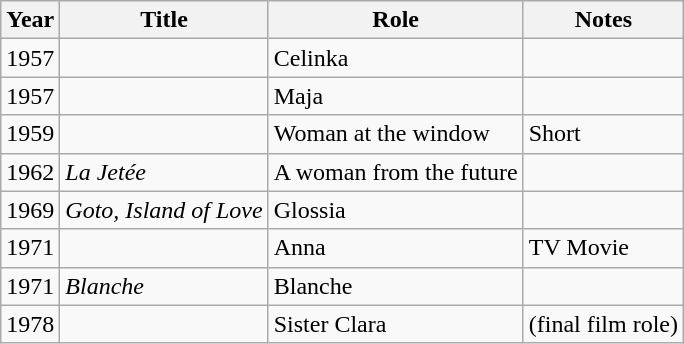<table class="wikitable">
<tr>
<th>Year</th>
<th>Title</th>
<th>Role</th>
<th>Notes</th>
</tr>
<tr>
<td>1957</td>
<td><em></em></td>
<td>Celinka</td>
<td></td>
</tr>
<tr>
<td>1957</td>
<td><em></em></td>
<td>Maja</td>
<td></td>
</tr>
<tr>
<td>1959</td>
<td><em></em></td>
<td>Woman at the window</td>
<td>Short</td>
</tr>
<tr>
<td>1962</td>
<td><em>La Jetée</em></td>
<td>A woman from the future</td>
<td></td>
</tr>
<tr>
<td>1969</td>
<td><em>Goto, Island of Love</em></td>
<td>Glossia</td>
<td></td>
</tr>
<tr>
<td>1971</td>
<td><em></em></td>
<td>Anna</td>
<td>TV Movie</td>
</tr>
<tr>
<td>1971</td>
<td><em>Blanche</em></td>
<td>Blanche</td>
<td></td>
</tr>
<tr>
<td>1978</td>
<td><em></em></td>
<td>Sister Clara</td>
<td>(final film role)</td>
</tr>
</table>
